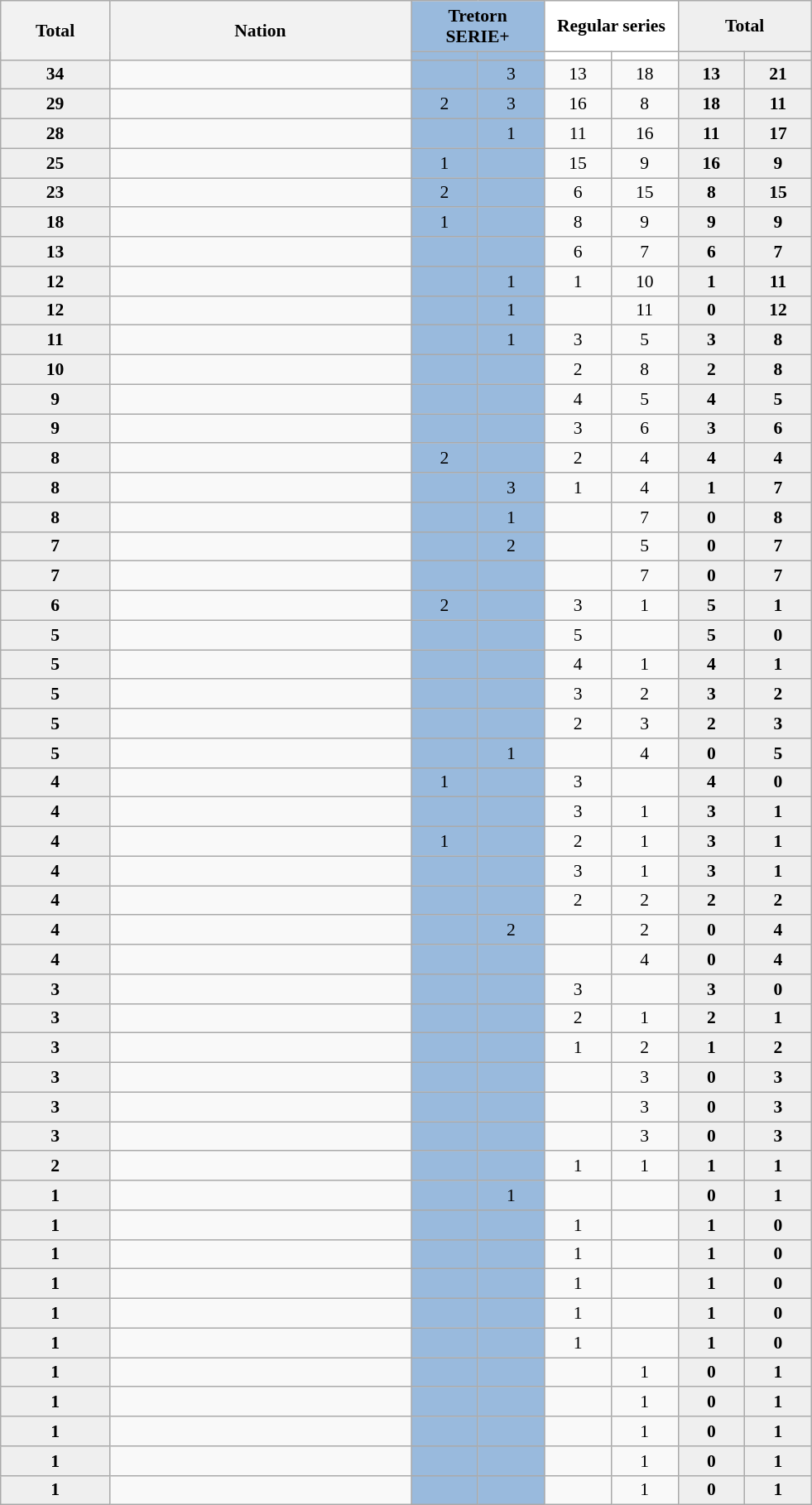<table class="sortable wikitable" style="font-size:90%;">
<tr>
<th style="width:81px;" rowspan="2">Total</th>
<th style="width:236px;" rowspan="2">Nation</th>
<th style="background-color:#99badd;" colspan="2">Tretorn SERIE+</th>
<th style="background-color:#ffffff;" colspan="2">Regular series</th>
<th style="background-color:#efefef;" colspan="3">Total</th>
</tr>
<tr>
<th style="width:47px; background-color:#99badd;"></th>
<th style="width:47px; background-color:#99badd;"></th>
<th style="width:47px; background-color:#ffffff;"></th>
<th style="width:47px; background-color:#ffffff;"></th>
<th style="width:47px; background-color:#efefef;"></th>
<th style="width:47px; background-color:#efefef;"></th>
</tr>
<tr align=center>
<td bgcolor=#efefef><strong>34</strong></td>
<td align=left></td>
<td bgcolor="#99BADD"></td>
<td bgcolor="#99BADD">3</td>
<td>13</td>
<td>18</td>
<td bgcolor=#efefef><strong>13</strong></td>
<td bgcolor=#efefef><strong>21</strong></td>
</tr>
<tr align=center>
<td bgcolor=#efefef><strong>29</strong></td>
<td align=left></td>
<td bgcolor="#99BADD">2</td>
<td bgcolor="#99BADD">3</td>
<td>16</td>
<td>8</td>
<td bgcolor=#efefef><strong>18</strong></td>
<td bgcolor=#efefef><strong>11</strong></td>
</tr>
<tr align=center>
<td bgcolor=#efefef><strong>28</strong></td>
<td align=left></td>
<td bgcolor="#99BADD"></td>
<td bgcolor="#99BADD">1</td>
<td>11</td>
<td>16</td>
<td bgcolor=#efefef><strong>11</strong></td>
<td bgcolor=#efefef><strong>17</strong></td>
</tr>
<tr align=center>
<td bgcolor=#efefef><strong>25</strong></td>
<td align=left></td>
<td bgcolor="#99BADD">1</td>
<td bgcolor="#99BADD"></td>
<td>15</td>
<td>9</td>
<td bgcolor=#efefef><strong>16</strong></td>
<td bgcolor=#efefef><strong>9</strong></td>
</tr>
<tr align=center>
<td bgcolor=#efefef><strong>23</strong></td>
<td align=left></td>
<td bgcolor="#99BADD">2</td>
<td bgcolor="#99BADD"></td>
<td>6</td>
<td>15</td>
<td bgcolor=#efefef><strong>8</strong></td>
<td bgcolor=#efefef><strong>15</strong></td>
</tr>
<tr align=center>
<td bgcolor=#efefef><strong>18</strong></td>
<td align=left></td>
<td bgcolor="#99BADD">1</td>
<td bgcolor="#99BADD"></td>
<td>8</td>
<td>9</td>
<td bgcolor=#efefef><strong>9</strong></td>
<td bgcolor=#efefef><strong>9</strong></td>
</tr>
<tr align=center>
<td bgcolor=#efefef><strong>13</strong></td>
<td align=left></td>
<td bgcolor="#99BADD"></td>
<td bgcolor="#99BADD"></td>
<td>6</td>
<td>7</td>
<td bgcolor=#efefef><strong>6</strong></td>
<td bgcolor=#efefef><strong>7</strong></td>
</tr>
<tr align=center>
<td bgcolor=#efefef><strong>12</strong></td>
<td align=left></td>
<td bgcolor="#99BADD"></td>
<td bgcolor="#99BADD">1</td>
<td>1</td>
<td>10</td>
<td bgcolor=#efefef><strong>1</strong></td>
<td bgcolor=#efefef><strong>11</strong></td>
</tr>
<tr align=center>
<td bgcolor=#efefef><strong>12</strong></td>
<td align=left></td>
<td bgcolor="#99BADD"></td>
<td bgcolor="#99BADD">1</td>
<td></td>
<td>11</td>
<td bgcolor=#efefef><strong>0</strong></td>
<td bgcolor=#efefef><strong>12</strong></td>
</tr>
<tr align=center>
<td bgcolor=#efefef><strong>11</strong></td>
<td align=left></td>
<td bgcolor="#99BADD"></td>
<td bgcolor="#99BADD">1</td>
<td>3</td>
<td>5</td>
<td bgcolor=#efefef><strong>3</strong></td>
<td bgcolor=#efefef><strong>8</strong></td>
</tr>
<tr align=center>
<td bgcolor=#efefef><strong>10</strong></td>
<td align=left></td>
<td bgcolor="#99BADD"></td>
<td bgcolor="#99BADD"></td>
<td>2</td>
<td>8</td>
<td bgcolor=#efefef><strong>2</strong></td>
<td bgcolor=#efefef><strong>8</strong></td>
</tr>
<tr align=center>
<td bgcolor=#efefef><strong>9</strong></td>
<td align=left></td>
<td bgcolor="#99BADD"></td>
<td bgcolor="#99BADD"></td>
<td>4</td>
<td>5</td>
<td bgcolor=#efefef><strong>4</strong></td>
<td bgcolor=#efefef><strong>5</strong></td>
</tr>
<tr align=center>
<td bgcolor=#efefef><strong>9</strong></td>
<td align=left></td>
<td bgcolor="#99BADD"></td>
<td bgcolor="#99BADD"></td>
<td>3</td>
<td>6</td>
<td bgcolor=#efefef><strong>3</strong></td>
<td bgcolor=#efefef><strong>6</strong></td>
</tr>
<tr align=center>
<td bgcolor=#efefef><strong>8</strong></td>
<td align=left></td>
<td bgcolor="#99BADD">2</td>
<td bgcolor="#99BADD"></td>
<td>2</td>
<td>4</td>
<td bgcolor=#efefef><strong>4</strong></td>
<td bgcolor=#efefef><strong>4</strong></td>
</tr>
<tr align=center>
<td bgcolor=#efefef><strong>8</strong></td>
<td align=left></td>
<td bgcolor="#99BADD"></td>
<td bgcolor="#99BADD">3</td>
<td>1</td>
<td>4</td>
<td bgcolor=#efefef><strong>1</strong></td>
<td bgcolor=#efefef><strong>7</strong></td>
</tr>
<tr align=center>
<td bgcolor=#efefef><strong>8</strong></td>
<td align=left></td>
<td bgcolor="#99BADD"></td>
<td bgcolor="#99BADD">1</td>
<td></td>
<td>7</td>
<td bgcolor=#efefef><strong>0</strong></td>
<td bgcolor=#efefef><strong>8</strong></td>
</tr>
<tr align=center>
<td bgcolor=#efefef><strong>7</strong></td>
<td align=left></td>
<td bgcolor="#99BADD"></td>
<td bgcolor="#99BADD">2</td>
<td></td>
<td>5</td>
<td bgcolor=#efefef><strong>0</strong></td>
<td bgcolor=#efefef><strong>7</strong></td>
</tr>
<tr align=center>
<td bgcolor=#efefef><strong>7</strong></td>
<td align=left></td>
<td bgcolor="#99BADD"></td>
<td bgcolor="#99BADD"></td>
<td></td>
<td>7</td>
<td bgcolor=#efefef><strong>0</strong></td>
<td bgcolor=#efefef><strong>7</strong></td>
</tr>
<tr align=center>
<td bgcolor=#efefef><strong>6</strong></td>
<td align=left></td>
<td bgcolor="#99BADD">2</td>
<td bgcolor="#99BADD"></td>
<td>3</td>
<td>1</td>
<td bgcolor=#efefef><strong>5</strong></td>
<td bgcolor=#efefef><strong>1</strong></td>
</tr>
<tr align=center>
<td bgcolor=#efefef><strong>5</strong></td>
<td align=left></td>
<td bgcolor="#99BADD"></td>
<td bgcolor="#99BADD"></td>
<td>5</td>
<td></td>
<td bgcolor=#efefef><strong>5</strong></td>
<td bgcolor=#efefef><strong>0</strong></td>
</tr>
<tr align=center>
<td bgcolor=#efefef><strong>5</strong></td>
<td align=left></td>
<td bgcolor="#99BADD"></td>
<td bgcolor="#99BADD"></td>
<td>4</td>
<td>1</td>
<td bgcolor=#efefef><strong>4</strong></td>
<td bgcolor=#efefef><strong>1</strong></td>
</tr>
<tr align=center>
<td bgcolor=#efefef><strong>5</strong></td>
<td align=left></td>
<td bgcolor="#99BADD"></td>
<td bgcolor="#99BADD"></td>
<td>3</td>
<td>2</td>
<td bgcolor=#efefef><strong>3</strong></td>
<td bgcolor=#efefef><strong>2</strong></td>
</tr>
<tr align=center>
<td bgcolor=#efefef><strong>5</strong></td>
<td align=left></td>
<td bgcolor="#99BADD"></td>
<td bgcolor="#99BADD"></td>
<td>2</td>
<td>3</td>
<td bgcolor=#efefef><strong>2</strong></td>
<td bgcolor=#efefef><strong>3</strong></td>
</tr>
<tr align=center>
<td bgcolor=#efefef><strong>5</strong></td>
<td align=left></td>
<td bgcolor="#99BADD"></td>
<td bgcolor="#99BADD">1</td>
<td></td>
<td>4</td>
<td bgcolor=#efefef><strong>0</strong></td>
<td bgcolor=#efefef><strong>5</strong></td>
</tr>
<tr align=center>
<td bgcolor=#efefef><strong>4</strong></td>
<td align=left></td>
<td bgcolor="#99BADD">1</td>
<td bgcolor="#99BADD"></td>
<td>3</td>
<td></td>
<td bgcolor=#efefef><strong>4</strong></td>
<td bgcolor=#efefef><strong>0</strong></td>
</tr>
<tr align=center>
<td bgcolor=#efefef><strong>4</strong></td>
<td align=left></td>
<td bgcolor="#99BADD"></td>
<td bgcolor="#99BADD"></td>
<td>3</td>
<td>1</td>
<td bgcolor=#efefef><strong>3</strong></td>
<td bgcolor=#efefef><strong>1</strong></td>
</tr>
<tr align=center>
<td bgcolor=#efefef><strong>4</strong></td>
<td align=left></td>
<td bgcolor="#99BADD">1</td>
<td bgcolor="#99BADD"></td>
<td>2</td>
<td>1</td>
<td bgcolor=#efefef><strong>3</strong></td>
<td bgcolor=#efefef><strong>1</strong></td>
</tr>
<tr align=center>
<td bgcolor=#efefef><strong>4</strong></td>
<td align=left></td>
<td bgcolor="#99BADD"></td>
<td bgcolor="#99BADD"></td>
<td>3</td>
<td>1</td>
<td bgcolor=#efefef><strong>3</strong></td>
<td bgcolor=#efefef><strong>1</strong></td>
</tr>
<tr align=center>
<td bgcolor=#efefef><strong>4</strong></td>
<td align=left></td>
<td bgcolor="#99BADD"></td>
<td bgcolor="#99BADD"></td>
<td>2</td>
<td>2</td>
<td bgcolor=#efefef><strong>2</strong></td>
<td bgcolor=#efefef><strong>2</strong></td>
</tr>
<tr align=center>
<td bgcolor=#efefef><strong>4</strong></td>
<td align=left></td>
<td bgcolor="#99BADD"></td>
<td bgcolor="#99BADD">2</td>
<td></td>
<td>2</td>
<td bgcolor=#efefef><strong>0</strong></td>
<td bgcolor=#efefef><strong>4</strong></td>
</tr>
<tr align=center>
<td bgcolor=#efefef><strong>4</strong></td>
<td align=left></td>
<td bgcolor="#99BADD"></td>
<td bgcolor="#99BADD"></td>
<td></td>
<td>4</td>
<td bgcolor=#efefef><strong>0</strong></td>
<td bgcolor=#efefef><strong>4</strong></td>
</tr>
<tr align=center>
<td bgcolor=#efefef><strong>3</strong></td>
<td align=left></td>
<td bgcolor="#99BADD"></td>
<td bgcolor="#99BADD"></td>
<td>3</td>
<td></td>
<td bgcolor=#efefef><strong>3</strong></td>
<td bgcolor=#efefef><strong>0</strong></td>
</tr>
<tr align=center>
<td bgcolor=#efefef><strong>3</strong></td>
<td align=left></td>
<td bgcolor="#99BADD"></td>
<td bgcolor="#99BADD"></td>
<td>2</td>
<td>1</td>
<td bgcolor=#efefef><strong>2</strong></td>
<td bgcolor=#efefef><strong>1</strong></td>
</tr>
<tr align=center>
<td bgcolor=#efefef><strong>3</strong></td>
<td align=left></td>
<td bgcolor="#99BADD"></td>
<td bgcolor="#99BADD"></td>
<td>1</td>
<td>2</td>
<td bgcolor=#efefef><strong>1</strong></td>
<td bgcolor=#efefef><strong>2</strong></td>
</tr>
<tr align=center>
<td bgcolor=#efefef><strong>3</strong></td>
<td align=left></td>
<td bgcolor="#99BADD"></td>
<td bgcolor="#99BADD"></td>
<td></td>
<td>3</td>
<td bgcolor=#efefef><strong>0</strong></td>
<td bgcolor=#efefef><strong>3</strong></td>
</tr>
<tr align=center>
<td bgcolor=#efefef><strong>3</strong></td>
<td align=left></td>
<td bgcolor="#99BADD"></td>
<td bgcolor="#99BADD"></td>
<td></td>
<td>3</td>
<td bgcolor=#efefef><strong>0</strong></td>
<td bgcolor=#efefef><strong>3</strong></td>
</tr>
<tr align=center>
<td bgcolor=#efefef><strong>3</strong></td>
<td align=left></td>
<td bgcolor="#99BADD"></td>
<td bgcolor="#99BADD"></td>
<td></td>
<td>3</td>
<td bgcolor=#efefef><strong>0</strong></td>
<td bgcolor=#efefef><strong>3</strong></td>
</tr>
<tr align=center>
<td bgcolor=#efefef><strong>2</strong></td>
<td align=left></td>
<td bgcolor="#99BADD"></td>
<td bgcolor="#99BADD"></td>
<td>1</td>
<td>1</td>
<td bgcolor=#efefef><strong>1</strong></td>
<td bgcolor=#efefef><strong>1</strong></td>
</tr>
<tr align=center>
<td bgcolor=#efefef><strong>1</strong></td>
<td align=left></td>
<td bgcolor="#99BADD"></td>
<td bgcolor="#99BADD">1</td>
<td></td>
<td></td>
<td bgcolor=#efefef><strong>0</strong></td>
<td bgcolor=#efefef><strong>1</strong></td>
</tr>
<tr align=center>
<td bgcolor=#efefef><strong>1</strong></td>
<td align=left></td>
<td bgcolor="#99BADD"></td>
<td bgcolor="#99BADD"></td>
<td>1</td>
<td></td>
<td bgcolor=#efefef><strong>1</strong></td>
<td bgcolor=#efefef><strong>0</strong></td>
</tr>
<tr align=center>
<td bgcolor=#efefef><strong>1</strong></td>
<td align=left></td>
<td bgcolor="#99BADD"></td>
<td bgcolor="#99BADD"></td>
<td>1</td>
<td></td>
<td bgcolor=#efefef><strong>1</strong></td>
<td bgcolor=#efefef><strong>0</strong></td>
</tr>
<tr align=center>
<td bgcolor=#efefef><strong>1</strong></td>
<td align=left></td>
<td bgcolor="#99BADD"></td>
<td bgcolor="#99BADD"></td>
<td>1</td>
<td></td>
<td bgcolor=#efefef><strong>1</strong></td>
<td bgcolor=#efefef><strong>0</strong></td>
</tr>
<tr align=center>
<td bgcolor=#efefef><strong>1</strong></td>
<td align=left></td>
<td bgcolor="#99BADD"></td>
<td bgcolor="#99BADD"></td>
<td>1</td>
<td></td>
<td bgcolor=#efefef><strong>1</strong></td>
<td bgcolor=#efefef><strong>0</strong></td>
</tr>
<tr align=center>
<td bgcolor=#efefef><strong>1</strong></td>
<td align=left></td>
<td bgcolor="#99BADD"></td>
<td bgcolor="#99BADD"></td>
<td>1</td>
<td></td>
<td bgcolor=#efefef><strong>1</strong></td>
<td bgcolor=#efefef><strong>0</strong></td>
</tr>
<tr align=center>
<td bgcolor=#efefef><strong>1</strong></td>
<td align=left></td>
<td bgcolor="#99BADD"></td>
<td bgcolor="#99BADD"></td>
<td></td>
<td>1</td>
<td bgcolor=#efefef><strong>0</strong></td>
<td bgcolor=#efefef><strong>1</strong></td>
</tr>
<tr align=center>
<td bgcolor=#efefef><strong>1</strong></td>
<td align=left></td>
<td bgcolor="#99BADD"></td>
<td bgcolor="#99BADD"></td>
<td></td>
<td>1</td>
<td bgcolor=#efefef><strong>0</strong></td>
<td bgcolor=#efefef><strong>1</strong></td>
</tr>
<tr align=center>
<td bgcolor=#efefef><strong>1</strong></td>
<td align=left></td>
<td bgcolor="#99BADD"></td>
<td bgcolor="#99BADD"></td>
<td></td>
<td>1</td>
<td bgcolor=#efefef><strong>0</strong></td>
<td bgcolor=#efefef><strong>1</strong></td>
</tr>
<tr align=center>
<td bgcolor=#efefef><strong>1</strong></td>
<td align=left></td>
<td bgcolor="#99BADD"></td>
<td bgcolor="#99BADD"></td>
<td></td>
<td>1</td>
<td bgcolor=#efefef><strong>0</strong></td>
<td bgcolor=#efefef><strong>1</strong></td>
</tr>
<tr align=center>
<td bgcolor=#efefef><strong>1</strong></td>
<td align=left></td>
<td bgcolor="#99BADD"></td>
<td bgcolor="#99BADD"></td>
<td></td>
<td>1</td>
<td bgcolor=#efefef><strong>0</strong></td>
<td bgcolor=#efefef><strong>1</strong></td>
</tr>
</table>
